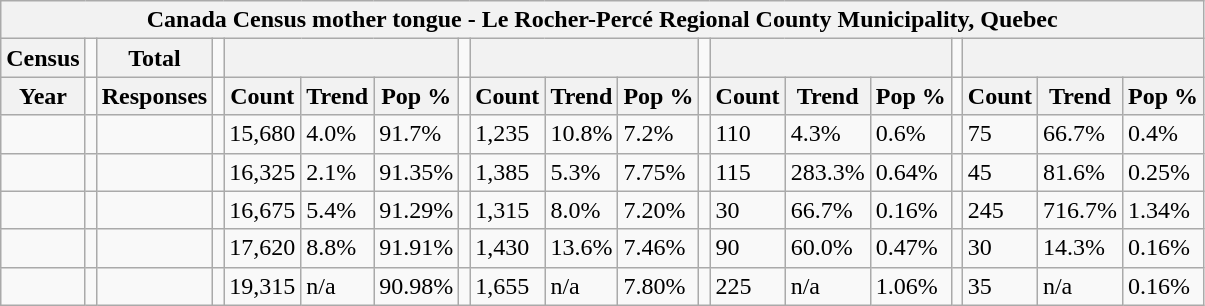<table class="wikitable">
<tr>
<th colspan="19">Canada Census mother tongue - Le Rocher-Percé Regional County Municipality, Quebec</th>
</tr>
<tr>
<th>Census</th>
<td></td>
<th>Total</th>
<td colspan="1"></td>
<th colspan="3"></th>
<td colspan="1"></td>
<th colspan="3"></th>
<td colspan="1"></td>
<th colspan="3"></th>
<td colspan="1"></td>
<th colspan="3"></th>
</tr>
<tr>
<th>Year</th>
<td></td>
<th>Responses</th>
<td></td>
<th>Count</th>
<th>Trend</th>
<th>Pop %</th>
<td></td>
<th>Count</th>
<th>Trend</th>
<th>Pop %</th>
<td></td>
<th>Count</th>
<th>Trend</th>
<th>Pop %</th>
<td></td>
<th>Count</th>
<th>Trend</th>
<th>Pop %</th>
</tr>
<tr>
<td></td>
<td></td>
<td></td>
<td></td>
<td>15,680</td>
<td> 4.0%</td>
<td>91.7%</td>
<td></td>
<td>1,235</td>
<td> 10.8%</td>
<td>7.2%</td>
<td></td>
<td>110</td>
<td> 4.3%</td>
<td>0.6%</td>
<td></td>
<td>75</td>
<td> 66.7%</td>
<td>0.4%</td>
</tr>
<tr>
<td></td>
<td></td>
<td></td>
<td></td>
<td>16,325</td>
<td> 2.1%</td>
<td>91.35%</td>
<td></td>
<td>1,385</td>
<td> 5.3%</td>
<td>7.75%</td>
<td></td>
<td>115</td>
<td> 283.3%</td>
<td>0.64%</td>
<td></td>
<td>45</td>
<td> 81.6%</td>
<td>0.25%</td>
</tr>
<tr>
<td></td>
<td></td>
<td></td>
<td></td>
<td>16,675</td>
<td> 5.4%</td>
<td>91.29%</td>
<td></td>
<td>1,315</td>
<td> 8.0%</td>
<td>7.20%</td>
<td></td>
<td>30</td>
<td> 66.7%</td>
<td>0.16%</td>
<td></td>
<td>245</td>
<td> 716.7%</td>
<td>1.34%</td>
</tr>
<tr>
<td></td>
<td></td>
<td></td>
<td></td>
<td>17,620</td>
<td> 8.8%</td>
<td>91.91%</td>
<td></td>
<td>1,430</td>
<td> 13.6%</td>
<td>7.46%</td>
<td></td>
<td>90</td>
<td> 60.0%</td>
<td>0.47%</td>
<td></td>
<td>30</td>
<td> 14.3%</td>
<td>0.16%</td>
</tr>
<tr>
<td></td>
<td></td>
<td></td>
<td></td>
<td>19,315</td>
<td>n/a</td>
<td>90.98%</td>
<td></td>
<td>1,655</td>
<td>n/a</td>
<td>7.80%</td>
<td></td>
<td>225</td>
<td>n/a</td>
<td>1.06%</td>
<td></td>
<td>35</td>
<td>n/a</td>
<td>0.16%</td>
</tr>
</table>
